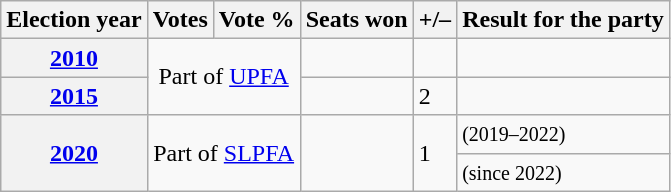<table class="sortable wikitable">
<tr>
<th>Election year</th>
<th>Votes</th>
<th>Vote %</th>
<th>Seats won</th>
<th>+/–</th>
<th>Result for the party</th>
</tr>
<tr>
<th><a href='#'>2010</a></th>
<td rowspan ="2" colspan=2 align=center>Part of <a href='#'>UPFA</a></td>
<td></td>
<td></td>
<td></td>
</tr>
<tr>
<th><a href='#'>2015</a></th>
<td></td>
<td> 2</td>
<td></td>
</tr>
<tr>
<th rowspan=2><a href='#'>2020</a></th>
<td rowspan=2 colspan=2 align=center>Part of <a href='#'>SLPFA</a></td>
<td rowspan=2></td>
<td rowspan=2> 1</td>
<td> <small>(2019–2022)</small></td>
</tr>
<tr>
<td> <small>(since 2022)</small></td>
</tr>
</table>
